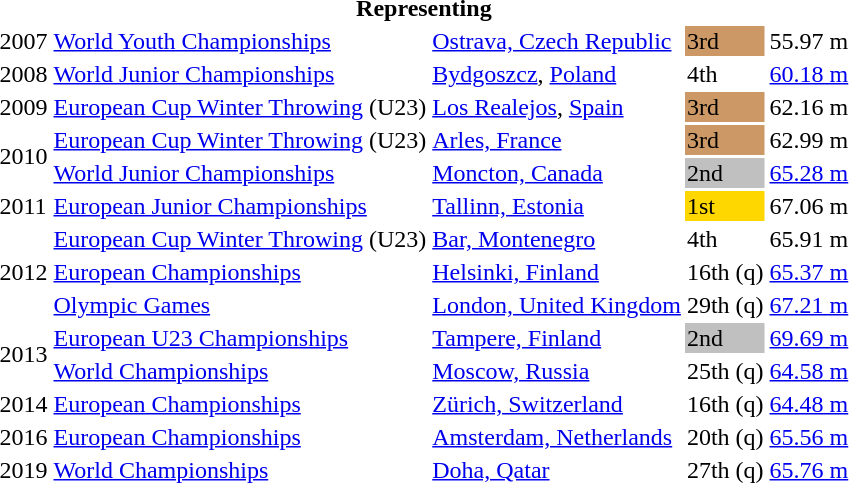<table>
<tr>
<th colspan="6">Representing </th>
</tr>
<tr>
<td>2007</td>
<td><a href='#'>World Youth Championships</a></td>
<td><a href='#'>Ostrava, Czech Republic</a></td>
<td bgcolor=cc9966>3rd</td>
<td>55.97 m</td>
</tr>
<tr>
<td>2008</td>
<td><a href='#'>World Junior Championships</a></td>
<td><a href='#'>Bydgoszcz</a>, <a href='#'>Poland</a></td>
<td>4th</td>
<td><a href='#'>60.18 m</a></td>
</tr>
<tr>
<td>2009</td>
<td><a href='#'>European Cup Winter Throwing</a> (U23)</td>
<td><a href='#'>Los Realejos</a>, <a href='#'>Spain</a></td>
<td bgcolor=cc9966>3rd</td>
<td>62.16 m</td>
</tr>
<tr>
<td rowspan=2>2010</td>
<td><a href='#'>European Cup Winter Throwing</a> (U23)</td>
<td><a href='#'>Arles, France</a></td>
<td bgcolor=cc9966>3rd</td>
<td>62.99 m</td>
</tr>
<tr>
<td><a href='#'>World Junior Championships</a></td>
<td><a href='#'>Moncton, Canada</a></td>
<td bgcolor=silver>2nd</td>
<td><a href='#'>65.28 m</a></td>
</tr>
<tr>
<td>2011</td>
<td><a href='#'>European Junior Championships</a></td>
<td><a href='#'>Tallinn, Estonia</a></td>
<td bgcolor=gold>1st</td>
<td>67.06 m</td>
</tr>
<tr>
<td rowspan=3>2012</td>
<td><a href='#'>European Cup Winter Throwing</a> (U23)</td>
<td><a href='#'>Bar, Montenegro</a></td>
<td>4th</td>
<td>65.91 m</td>
</tr>
<tr>
<td><a href='#'>European Championships</a></td>
<td><a href='#'>Helsinki, Finland</a></td>
<td>16th (q)</td>
<td><a href='#'>65.37 m</a></td>
</tr>
<tr>
<td><a href='#'>Olympic Games</a></td>
<td><a href='#'>London, United Kingdom</a></td>
<td>29th (q)</td>
<td><a href='#'>67.21 m</a></td>
</tr>
<tr>
<td rowspan=2>2013</td>
<td><a href='#'>European U23 Championships</a></td>
<td><a href='#'>Tampere, Finland</a></td>
<td bgcolor=silver>2nd</td>
<td><a href='#'>69.69 m</a></td>
</tr>
<tr>
<td><a href='#'>World Championships</a></td>
<td><a href='#'>Moscow, Russia</a></td>
<td>25th (q)</td>
<td><a href='#'>64.58 m</a></td>
</tr>
<tr>
<td>2014</td>
<td><a href='#'>European Championships</a></td>
<td><a href='#'>Zürich, Switzerland</a></td>
<td>16th (q)</td>
<td><a href='#'>64.48 m</a></td>
</tr>
<tr>
<td>2016</td>
<td><a href='#'>European Championships</a></td>
<td><a href='#'>Amsterdam, Netherlands</a></td>
<td>20th (q)</td>
<td><a href='#'>65.56 m</a></td>
</tr>
<tr>
<td>2019</td>
<td><a href='#'>World Championships</a></td>
<td><a href='#'>Doha, Qatar</a></td>
<td>27th (q)</td>
<td><a href='#'>65.76 m</a></td>
</tr>
</table>
